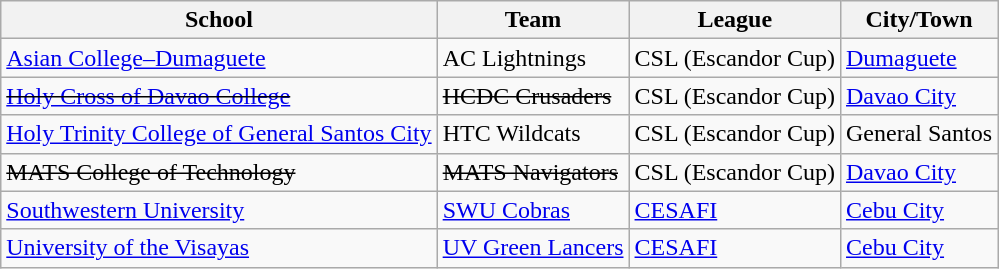<table class="wikitable">
<tr>
<th>School</th>
<th>Team</th>
<th>League</th>
<th>City/Town</th>
</tr>
<tr>
<td><a href='#'>Asian College–Dumaguete</a></td>
<td>AC Lightnings</td>
<td>CSL (Escandor Cup)</td>
<td><a href='#'>Dumaguete</a></td>
</tr>
<tr>
<td><s><a href='#'>Holy Cross of Davao College</a></s></td>
<td><s>HCDC Crusaders</s></td>
<td>CSL (Escandor Cup)</td>
<td><a href='#'>Davao City</a></td>
</tr>
<tr>
<td><a href='#'>Holy Trinity College of General Santos City</a></td>
<td>HTC Wildcats</td>
<td>CSL (Escandor Cup)</td>
<td>General Santos</td>
</tr>
<tr>
<td><s>MATS College of Technology</s></td>
<td><s>MATS Navigators</s></td>
<td>CSL (Escandor Cup)</td>
<td><a href='#'>Davao City</a></td>
</tr>
<tr>
<td><a href='#'>Southwestern University</a></td>
<td><a href='#'>SWU Cobras</a></td>
<td><a href='#'>CESAFI</a></td>
<td><a href='#'>Cebu City</a></td>
</tr>
<tr>
<td><a href='#'>University of the Visayas</a></td>
<td><a href='#'>UV Green Lancers</a></td>
<td><a href='#'>CESAFI</a></td>
<td><a href='#'>Cebu City</a></td>
</tr>
</table>
